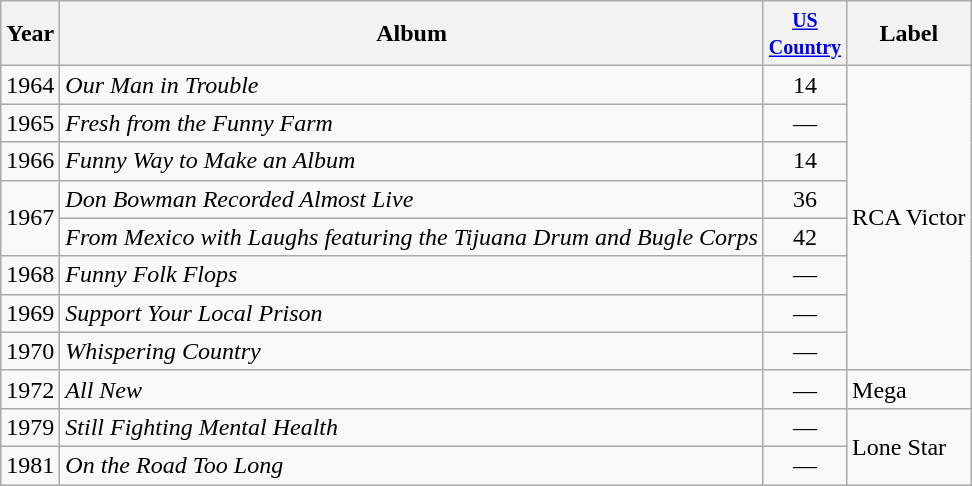<table class="wikitable">
<tr>
<th>Year</th>
<th>Album</th>
<th style="width:45px;"><small><a href='#'>US Country</a></small></th>
<th>Label</th>
</tr>
<tr>
<td>1964</td>
<td><em>Our Man in Trouble</em></td>
<td style="text-align:center;">14</td>
<td rowspan="8">RCA Victor</td>
</tr>
<tr>
<td>1965</td>
<td><em>Fresh from the Funny Farm</em></td>
<td style="text-align:center;">—</td>
</tr>
<tr>
<td>1966</td>
<td><em>Funny Way to Make an Album</em></td>
<td style="text-align:center;">14</td>
</tr>
<tr>
<td rowspan="2">1967</td>
<td><em>Don Bowman Recorded Almost Live</em></td>
<td style="text-align:center;">36</td>
</tr>
<tr>
<td><em>From Mexico with Laughs featuring the Tijuana Drum and Bugle Corps</em></td>
<td style="text-align:center;">42</td>
</tr>
<tr>
<td>1968</td>
<td><em>Funny Folk Flops</em></td>
<td style="text-align:center;">—</td>
</tr>
<tr>
<td>1969</td>
<td><em>Support Your Local Prison</em></td>
<td style="text-align:center;">—</td>
</tr>
<tr>
<td>1970</td>
<td><em>Whispering Country</em></td>
<td style="text-align:center;">—</td>
</tr>
<tr>
<td>1972</td>
<td><em>All New</em></td>
<td style="text-align:center;">—</td>
<td>Mega</td>
</tr>
<tr>
<td>1979</td>
<td><em>Still Fighting Mental Health</em></td>
<td style="text-align:center;">—</td>
<td rowspan="2">Lone Star</td>
</tr>
<tr>
<td>1981</td>
<td><em>On the Road Too Long</em></td>
<td style="text-align:center;">—</td>
</tr>
</table>
